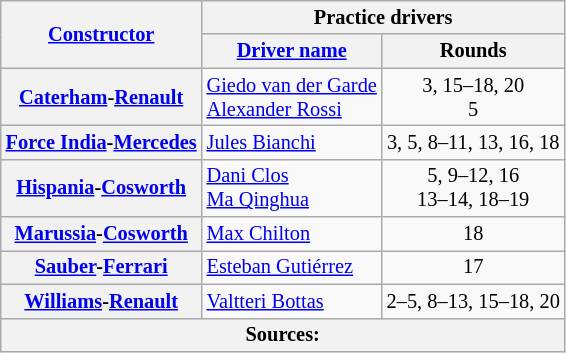<table class="wikitable" style="font-size:85%">
<tr>
<th scope="col" rowspan="2"><a href='#'>Constructor</a></th>
<th colspan="3" scope="col" class="unsortable">Practice drivers</th>
</tr>
<tr>
<th scope="col" class="unsortable"><a href='#'>Driver name</a></th>
<th class="unsortable">Rounds</th>
</tr>
<tr>
<th nowrap><a href='#'>Caterham</a>-<a href='#'>Renault</a></th>
<td nowrap> <a href='#'>Giedo van der Garde</a><br> <a href='#'>Alexander Rossi</a></td>
<td align="center" nowrap>3, 15–18, 20<br>5</td>
</tr>
<tr>
<th nowrap><a href='#'>Force India</a>-<a href='#'>Mercedes</a></th>
<td nowrap> <a href='#'>Jules Bianchi</a></td>
<td align="center" nowrap>3, 5, 8–11, 13, 16, 18</td>
</tr>
<tr>
<th nowrap><a href='#'>Hispania</a>-<a href='#'>Cosworth</a></th>
<td nowrap> <a href='#'>Dani Clos</a><br> <a href='#'>Ma Qinghua</a></td>
<td align="center" nowrap>5, 9–12, 16<br>13–14, 18–19</td>
</tr>
<tr>
<th nowrap><a href='#'>Marussia</a>-<a href='#'>Cosworth</a></th>
<td nowrap> <a href='#'>Max Chilton</a></td>
<td align="center" nowrap>18</td>
</tr>
<tr>
<th nowrap><a href='#'>Sauber</a>-<a href='#'>Ferrari</a></th>
<td nowrap> <a href='#'>Esteban Gutiérrez</a></td>
<td align="center" nowrap>17</td>
</tr>
<tr>
<th nowrap><a href='#'>Williams</a>-<a href='#'>Renault</a></th>
<td nowrap> <a href='#'>Valtteri Bottas</a></td>
<td align="center" nowrap>2–5, 8–13, 15–18, 20</td>
</tr>
<tr>
<th colspan=3>Sources:</th>
</tr>
</table>
